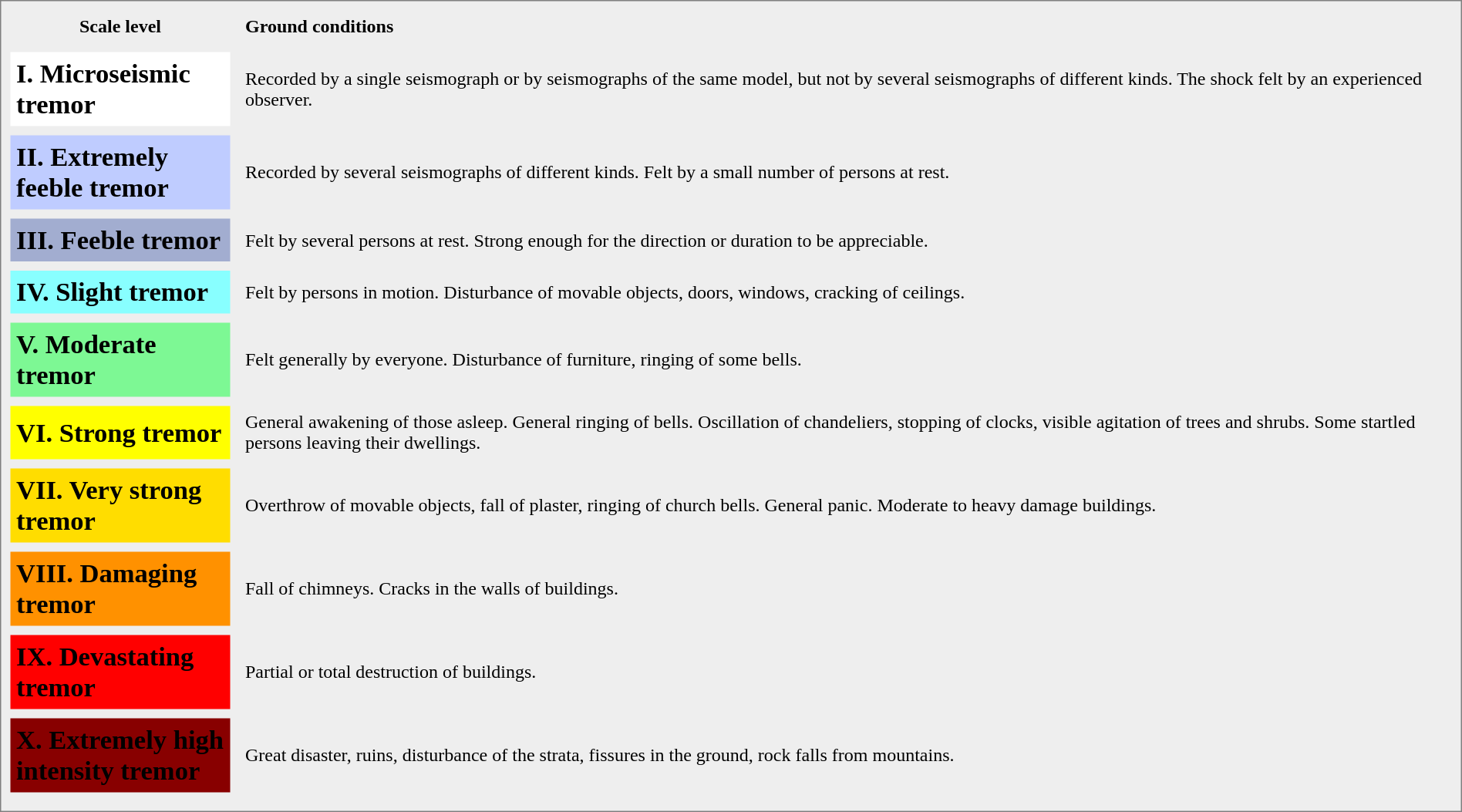<table style="border:1px solid gray; background:#eee; margin:0 auto 0 auto;" cellspacing="8" cellpadding="5">
<tr>
<th>Scale level</th>
<td><strong>Ground conditions</strong></td>
</tr>
<tr>
<th style="width:180px;background:white;text-align:left" id="rf-1"><span><big><big>I. Microseismic tremor</big></big></span></th>
<td>Recorded by a single seismograph or by seismographs of the same model, but not by several seismographs of different kinds. The shock felt by an experienced observer.</td>
</tr>
<tr>
<th style="background:#bfccff;text-align:left" id="rf-2"><span><big><big>II. Extremely feeble tremor</big></big></span></th>
<td>Recorded by several seismographs of different kinds. Felt by a small number of persons at rest.</td>
</tr>
<tr>
<th style="background:#A2ADD0;text-align:left" id="rf-3"><span><big><big>III. Feeble tremor</big></big></span></th>
<td>Felt by several persons at rest. Strong enough for the direction or duration to be appreciable.</td>
</tr>
<tr>
<th style="background:#8ff;text-align:left" id="rf-4"><span><big><big>IV. Slight tremor</big></big></span></th>
<td>Felt by persons in motion. Disturbance of movable objects, doors, windows, cracking of ceilings.</td>
</tr>
<tr>
<th style="background:#7df894;text-align:left" id="rf-5"><span><big><big>V. Moderate tremor</big></big></span></th>
<td>Felt generally by everyone. Disturbance of furniture, ringing of some bells.</td>
</tr>
<tr>
<th style="background:#ff0;text-align:left" id="rf-6"><span><big><big>VI. Strong tremor</big></big></span></th>
<td>General awakening of those asleep. General ringing of bells. Oscillation of chandeliers, stopping of clocks, visible agitation of trees and shrubs. Some startled persons leaving their dwellings.</td>
</tr>
<tr>
<th style="background:#fd0;text-align:left" id="rf-7"><span><big><big>VII. Very strong tremor</big></big></span></th>
<td>Overthrow of movable objects, fall of plaster, ringing of church bells. General panic. Moderate to heavy damage buildings.</td>
</tr>
<tr>
<th style="background:#ff9100;text-align:left" id="rf-8"><span><big><big>VIII. Damaging tremor</big></big></span></th>
<td>Fall of chimneys. Cracks in the walls of buildings.</td>
</tr>
<tr>
<th style="background:#f00;text-align:left" id="rf-9"><span><big><big>IX. Devastating tremor</big></big></span></th>
<td>Partial or total destruction of buildings.</td>
</tr>
<tr>
<th style="background:#800;text-align:left" id="rf-10"><span><big><big>X. Extremely high intensity tremor</big></big></span></th>
<td>Great disaster, ruins, disturbance of the strata, fissures in the ground, rock falls from mountains.</td>
</tr>
<tr>
</tr>
</table>
